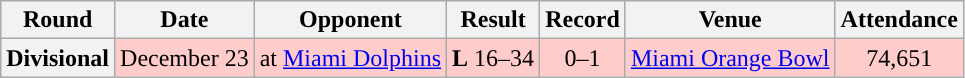<table class="wikitable" style="text-align:center">
<tr>
<th>Round</th>
<th>Date</th>
<th>Opponent</th>
<th>Result</th>
<th>Record</th>
<th>Venue</th>
<th>Attendance</th>
</tr>
<tr style="background:#fcc">
<th>Divisional</th>
<td>December 23</td>
<td>at <a href='#'>Miami Dolphins</a></td>
<td><strong>L</strong> 16–34</td>
<td>0–1</td>
<td><a href='#'>Miami Orange Bowl</a></td>
<td>74,651</td>
</tr>
</table>
